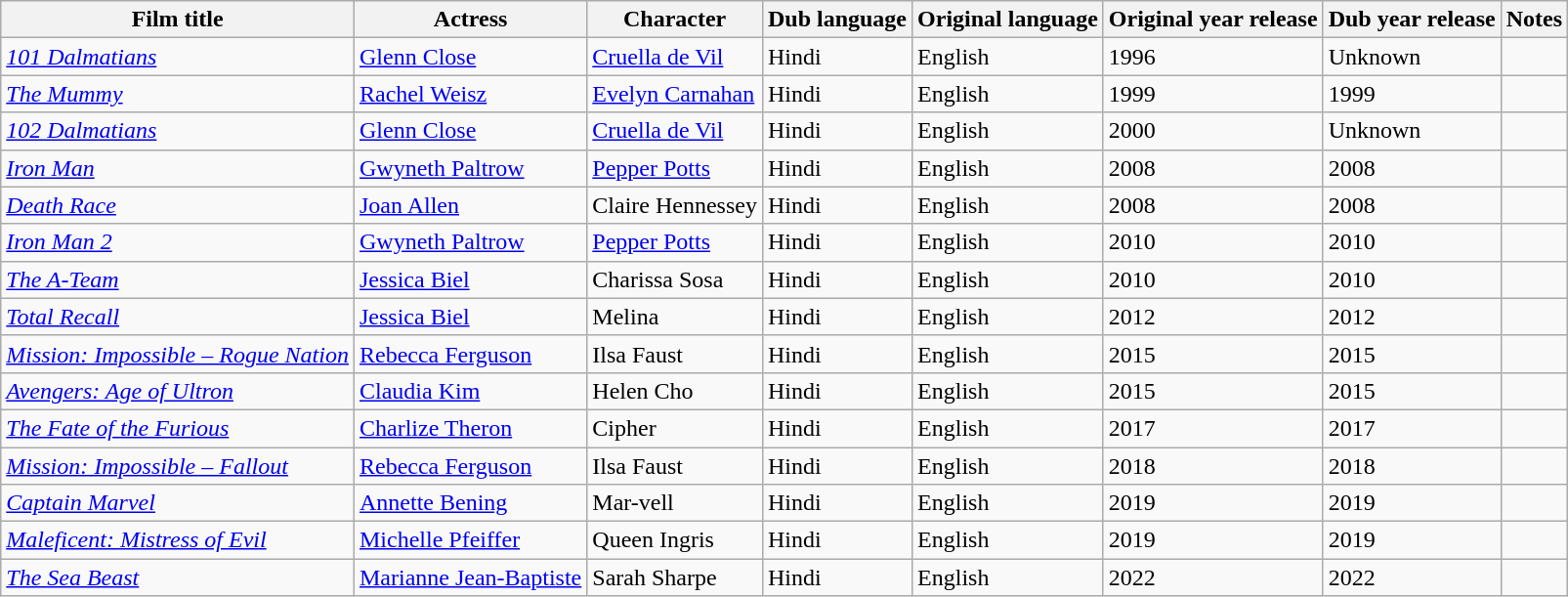<table class="wikitable sortable">
<tr>
<th>Film title</th>
<th>Actress</th>
<th>Character</th>
<th>Dub language</th>
<th>Original language</th>
<th>Original year release</th>
<th>Dub year release</th>
<th>Notes</th>
</tr>
<tr>
<td><a href='#'><em>101 Dalmatians</em></a></td>
<td><a href='#'>Glenn Close</a></td>
<td><a href='#'>Cruella de Vil</a></td>
<td>Hindi</td>
<td>English</td>
<td>1996</td>
<td>Unknown</td>
<td></td>
</tr>
<tr>
<td><a href='#'><em>The Mummy</em></a></td>
<td><a href='#'>Rachel Weisz</a></td>
<td><a href='#'>Evelyn Carnahan</a></td>
<td>Hindi</td>
<td>English</td>
<td>1999</td>
<td>1999</td>
<td></td>
</tr>
<tr>
<td><em><a href='#'>102 Dalmatians</a></em></td>
<td><a href='#'>Glenn Close</a></td>
<td><a href='#'>Cruella de Vil</a></td>
<td>Hindi</td>
<td>English</td>
<td>2000</td>
<td>Unknown</td>
<td></td>
</tr>
<tr>
<td><a href='#'><em>Iron Man</em></a></td>
<td><a href='#'>Gwyneth Paltrow</a></td>
<td><a href='#'>Pepper Potts</a></td>
<td>Hindi</td>
<td>English</td>
<td>2008</td>
<td>2008</td>
<td></td>
</tr>
<tr>
<td><a href='#'><em>Death Race</em></a></td>
<td><a href='#'>Joan Allen</a></td>
<td>Claire Hennessey</td>
<td>Hindi</td>
<td>English</td>
<td>2008</td>
<td>2008</td>
<td></td>
</tr>
<tr>
<td><em><a href='#'>Iron Man 2</a></em></td>
<td><a href='#'>Gwyneth Paltrow</a></td>
<td><a href='#'>Pepper Potts</a></td>
<td>Hindi</td>
<td>English</td>
<td>2010</td>
<td>2010</td>
<td></td>
</tr>
<tr>
<td><a href='#'><em>The A-Team</em></a></td>
<td><a href='#'>Jessica Biel</a></td>
<td>Charissa Sosa</td>
<td>Hindi</td>
<td>English</td>
<td>2010</td>
<td>2010</td>
<td></td>
</tr>
<tr>
<td><a href='#'><em>Total Recall</em></a></td>
<td><a href='#'>Jessica Biel</a></td>
<td>Melina</td>
<td>Hindi</td>
<td>English</td>
<td>2012</td>
<td>2012</td>
<td></td>
</tr>
<tr>
<td><em><a href='#'>Mission: Impossible – Rogue Nation</a></em></td>
<td><a href='#'>Rebecca Ferguson</a></td>
<td>Ilsa Faust</td>
<td>Hindi</td>
<td>English</td>
<td>2015</td>
<td>2015</td>
<td></td>
</tr>
<tr>
<td><em><a href='#'>Avengers: Age of Ultron</a></em></td>
<td><a href='#'>Claudia Kim</a></td>
<td>Helen Cho</td>
<td>Hindi</td>
<td>English</td>
<td>2015</td>
<td>2015</td>
<td></td>
</tr>
<tr>
<td><em><a href='#'>The Fate of the Furious</a></em></td>
<td><a href='#'>Charlize Theron</a></td>
<td>Cipher</td>
<td>Hindi</td>
<td>English</td>
<td>2017</td>
<td>2017</td>
<td></td>
</tr>
<tr>
<td><em><a href='#'>Mission: Impossible – Fallout</a></em></td>
<td><a href='#'>Rebecca Ferguson</a></td>
<td>Ilsa Faust</td>
<td>Hindi</td>
<td>English</td>
<td>2018</td>
<td>2018</td>
<td></td>
</tr>
<tr>
<td><a href='#'><em>Captain Marvel</em></a></td>
<td><a href='#'>Annette Bening</a></td>
<td>Mar-vell</td>
<td>Hindi</td>
<td>English</td>
<td>2019</td>
<td>2019</td>
<td></td>
</tr>
<tr>
<td><em><a href='#'>Maleficent: Mistress of Evil</a></em></td>
<td><a href='#'>Michelle Pfeiffer</a></td>
<td>Queen Ingris</td>
<td>Hindi</td>
<td>English</td>
<td>2019</td>
<td>2019</td>
<td></td>
</tr>
<tr>
<td><em><a href='#'>The Sea Beast</a></em></td>
<td><a href='#'>Marianne Jean-Baptiste</a></td>
<td>Sarah Sharpe</td>
<td>Hindi</td>
<td>English</td>
<td>2022</td>
<td>2022</td>
<td></td>
</tr>
</table>
